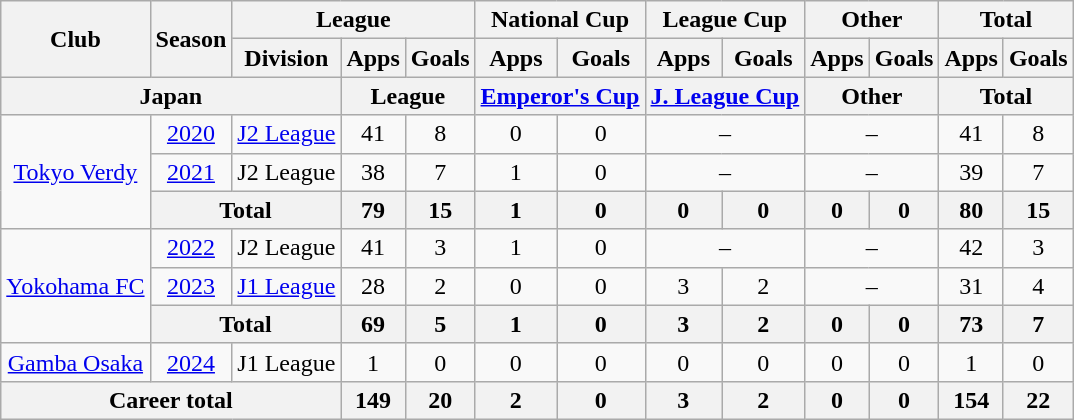<table class="wikitable" style="text-align:center">
<tr>
<th rowspan=2>Club</th>
<th rowspan=2>Season</th>
<th colspan=3>League</th>
<th colspan=2>National Cup</th>
<th colspan=2>League Cup</th>
<th colspan=2>Other</th>
<th colspan=2>Total</th>
</tr>
<tr>
<th>Division</th>
<th>Apps</th>
<th>Goals</th>
<th>Apps</th>
<th>Goals</th>
<th>Apps</th>
<th>Goals</th>
<th>Apps</th>
<th>Goals</th>
<th>Apps</th>
<th>Goals</th>
</tr>
<tr>
<th colspan=3>Japan</th>
<th colspan=2>League</th>
<th colspan=2><a href='#'>Emperor's Cup</a></th>
<th colspan=2><a href='#'>J. League Cup</a></th>
<th colspan=2>Other</th>
<th colspan=2>Total</th>
</tr>
<tr>
<td rowspan="3"><a href='#'>Tokyo Verdy</a></td>
<td><a href='#'>2020</a></td>
<td><a href='#'>J2 League</a></td>
<td>41</td>
<td>8</td>
<td>0</td>
<td>0</td>
<td colspan="2">–</td>
<td colspan="2">–</td>
<td>41</td>
<td>8</td>
</tr>
<tr>
<td><a href='#'>2021</a></td>
<td>J2 League</td>
<td>38</td>
<td>7</td>
<td>1</td>
<td>0</td>
<td colspan="2">–</td>
<td colspan="2">–</td>
<td>39</td>
<td>7</td>
</tr>
<tr>
<th colspan="2">Total</th>
<th>79</th>
<th>15</th>
<th>1</th>
<th>0</th>
<th>0</th>
<th>0</th>
<th>0</th>
<th>0</th>
<th>80</th>
<th>15</th>
</tr>
<tr>
<td rowspan="3"><a href='#'>Yokohama FC</a></td>
<td><a href='#'>2022</a></td>
<td>J2 League</td>
<td>41</td>
<td>3</td>
<td>1</td>
<td>0</td>
<td colspan="2">–</td>
<td colspan="2">–</td>
<td>42</td>
<td>3</td>
</tr>
<tr>
<td><a href='#'>2023</a></td>
<td><a href='#'>J1 League</a></td>
<td>28</td>
<td>2</td>
<td>0</td>
<td>0</td>
<td>3</td>
<td>2</td>
<td colspan="2">–</td>
<td>31</td>
<td>4</td>
</tr>
<tr>
<th colspan="2">Total</th>
<th>69</th>
<th>5</th>
<th>1</th>
<th>0</th>
<th>3</th>
<th>2</th>
<th>0</th>
<th>0</th>
<th>73</th>
<th>7</th>
</tr>
<tr>
<td rowspan="1"><a href='#'>Gamba Osaka</a></td>
<td><a href='#'>2024</a></td>
<td>J1 League</td>
<td>1</td>
<td>0</td>
<td>0</td>
<td>0</td>
<td>0</td>
<td>0</td>
<td>0</td>
<td>0</td>
<td>1</td>
<td>0</td>
</tr>
<tr>
<th colspan=3>Career total</th>
<th>149</th>
<th>20</th>
<th>2</th>
<th>0</th>
<th>3</th>
<th>2</th>
<th>0</th>
<th>0</th>
<th>154</th>
<th>22</th>
</tr>
</table>
